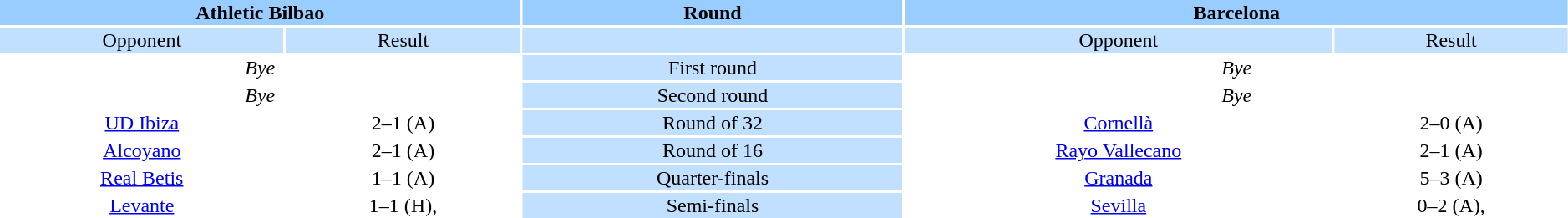<table style="width:100%; text-align:center;">
<tr style="vertical-align:top; background:#9cf;">
<th colspan=2 style="width:1*">Athletic Bilbao</th>
<th><strong>Round</strong></th>
<th colspan=2 style="width:1*">Barcelona</th>
</tr>
<tr style="vertical-align:top; background:#c1e0ff;">
<td>Opponent</td>
<td>Result</td>
<td style="background:#c1e0ff;"></td>
<td>Opponent</td>
<td>Result</td>
</tr>
<tr>
<td colspan="2"><em>Bye</em></td>
<td style="background:#c1e0ff;">First round</td>
<td colspan="2"><em>Bye</em></td>
<td></td>
</tr>
<tr>
<td colspan="2"><em>Bye</em></td>
<td style="background:#c1e0ff;">Second round</td>
<td colspan="2"><em>Bye</em></td>
<td></td>
</tr>
<tr>
<td><a href='#'>UD Ibiza</a></td>
<td>2–1 (A)</td>
<td style="background:#c1e0ff;">Round of 32</td>
<td><a href='#'>Cornellà</a></td>
<td>2–0  (A)</td>
</tr>
<tr>
<td><a href='#'>Alcoyano</a></td>
<td>2–1 (A)</td>
<td style="background:#c1e0ff;">Round of 16</td>
<td><a href='#'>Rayo Vallecano</a></td>
<td>2–1 (A)</td>
</tr>
<tr>
<td><a href='#'>Real Betis</a></td>
<td>1–1  (A)</td>
<td style="background:#c1e0ff;">Quarter-finals</td>
<td><a href='#'>Granada</a></td>
<td>5–3  (A)</td>
</tr>
<tr>
<td rowspan=2><a href='#'>Levante</a></td>
<td>1–1 (H), </td>
<td style="background:#c1e0ff;" rowspan="2">Semi-finals</td>
<td rowspan=2><a href='#'>Sevilla</a></td>
<td>0–2 (A), </td>
</tr>
</table>
